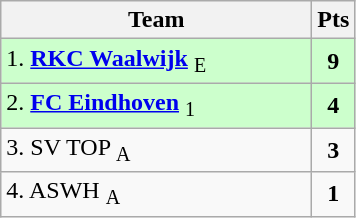<table class="wikitable" style="text-align:center; float:left; margin-right:1em">
<tr>
<th style="width:200px">Team</th>
<th width=20>Pts</th>
</tr>
<tr bgcolor=ccffcc>
<td align=left>1. <strong><a href='#'>RKC Waalwijk</a></strong> <sub>E</sub></td>
<td><strong>9</strong></td>
</tr>
<tr bgcolor=ccffcc>
<td align=left>2. <strong><a href='#'>FC Eindhoven</a></strong> <sub>1</sub></td>
<td><strong>4</strong></td>
</tr>
<tr>
<td align=left>3. SV TOP <sub>A</sub></td>
<td><strong>3</strong></td>
</tr>
<tr>
<td align=left>4. ASWH <sub>A</sub></td>
<td><strong>1</strong></td>
</tr>
</table>
